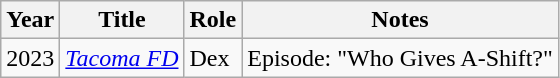<table class="wikitable sortable">
<tr>
<th>Year</th>
<th>Title</th>
<th>Role</th>
<th class="unsortable">Notes</th>
</tr>
<tr>
<td>2023</td>
<td><em><a href='#'>Tacoma FD</a></em></td>
<td>Dex</td>
<td>Episode: "Who Gives A-Shift?"</td>
</tr>
</table>
